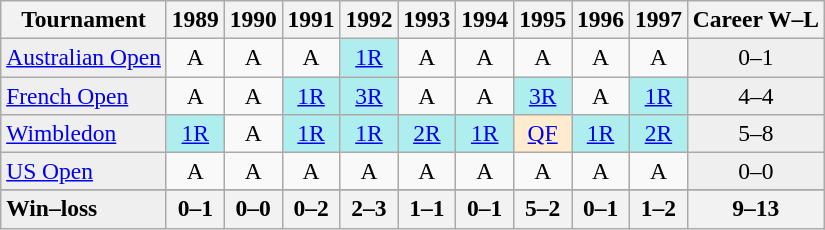<table class=wikitable style=text-align:center;font-size:98%>
<tr>
<th>Tournament</th>
<th>1989</th>
<th>1990</th>
<th>1991</th>
<th>1992</th>
<th>1993</th>
<th>1994</th>
<th>1995</th>
<th>1996</th>
<th>1997</th>
<th>Career W–L</th>
</tr>
<tr>
<td bgcolor=#efefef align=left><a href='#'>Australian Open</a></td>
<td align="center">A</td>
<td align="center">A</td>
<td align="center">A</td>
<td align="center" style="background:#afeeee;"><a href='#'>1R</a></td>
<td align="center">A</td>
<td align="center">A</td>
<td align="center">A</td>
<td align="center">A</td>
<td align="center">A</td>
<td align="center" style="background:#EFEFEF;">0–1</td>
</tr>
<tr>
<td bgcolor=#efefef align=left><a href='#'>French Open</a></td>
<td align="center">A</td>
<td align="center">A</td>
<td align="center" style="background:#afeeee;"><a href='#'>1R</a></td>
<td align="center" style="background:#afeeee;"><a href='#'>3R</a></td>
<td align="center">A</td>
<td align="center">A</td>
<td align="center" style="background:#afeeee;"><a href='#'>3R</a></td>
<td align="center">A</td>
<td align="center" style="background:#afeeee;"><a href='#'>1R</a></td>
<td align="center" style="background:#EFEFEF;">4–4</td>
</tr>
<tr>
<td bgcolor=#efefef align=left><a href='#'>Wimbledon</a></td>
<td align="center" style="background:#afeeee;"><a href='#'>1R</a></td>
<td align="center">A</td>
<td align="center" style="background:#afeeee;"><a href='#'>1R</a></td>
<td align="center" style="background:#afeeee;"><a href='#'>1R</a></td>
<td align="center" style="background:#afeeee;"><a href='#'>2R</a></td>
<td align="center" style="background:#afeeee;"><a href='#'>1R</a></td>
<td align="center" style="background:#ffebcd;"><a href='#'>QF</a></td>
<td align="center" style="background:#afeeee;"><a href='#'>1R</a></td>
<td align="center" style="background:#afeeee;"><a href='#'>2R</a></td>
<td align="center" style="background:#EFEFEF;">5–8</td>
</tr>
<tr>
<td bgcolor=#efefef align=left><a href='#'>US Open</a></td>
<td align="center">A</td>
<td align="center">A</td>
<td align="center">A</td>
<td align="center">A</td>
<td align="center">A</td>
<td align="center">A</td>
<td align="center">A</td>
<td align="center">A</td>
<td align="center">A</td>
<td align="center" style="background:#EFEFEF;">0–0</td>
</tr>
<tr>
</tr>
<tr>
<td bgcolor=#efefef align=left><strong>Win–loss</strong></td>
<th>0–1</th>
<th>0–0</th>
<th>0–2</th>
<th>2–3</th>
<th>1–1</th>
<th>0–1</th>
<th>5–2</th>
<th>0–1</th>
<th>1–2</th>
<th>9–13</th>
</tr>
</table>
